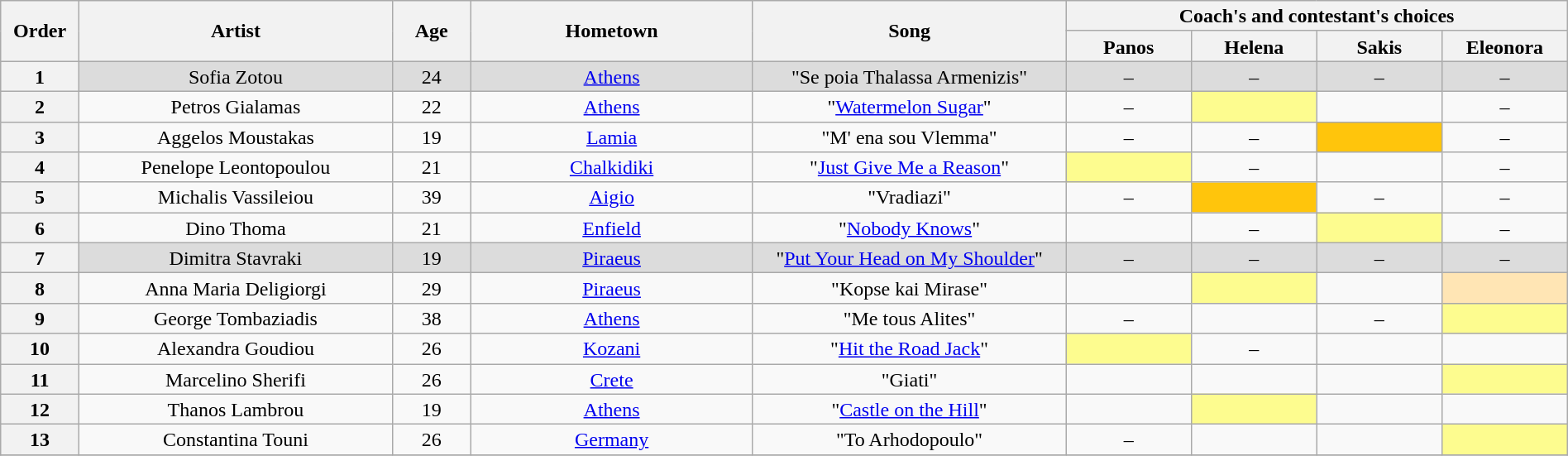<table class="wikitable" style="text-align:center; line-height:17px; width:100%;">
<tr>
<th scope="col" rowspan="2" width="05%">Order</th>
<th scope="col" rowspan="2" width="20%">Artist</th>
<th scope="col" rowspan="2" width="05%">Age</th>
<th scope="col" rowspan="2" width="18%">Hometown</th>
<th scope="col" rowspan="2" width="20%">Song</th>
<th scope="col" colspan="4" width="32%">Coach's and contestant's choices</th>
</tr>
<tr>
<th width="08%">Panos</th>
<th width="08%">Helena</th>
<th width="08%">Sakis</th>
<th width="08%">Eleonora</th>
</tr>
<tr style="background:#DCDCDC;" |>
<th>1</th>
<td>Sofia Zotou</td>
<td>24</td>
<td><a href='#'>Athens</a></td>
<td>"Se poia Thalassa Armenizis"</td>
<td>–</td>
<td>–</td>
<td>–</td>
<td>–</td>
</tr>
<tr>
<th>2</th>
<td>Petros Gialamas</td>
<td>22</td>
<td><a href='#'>Athens</a></td>
<td>"<a href='#'>Watermelon Sugar</a>"</td>
<td>–</td>
<td style="background:#fdfc8f;"></td>
<td></td>
<td>–</td>
</tr>
<tr>
<th>3</th>
<td>Aggelos Moustakas</td>
<td>19</td>
<td><a href='#'>Lamia</a></td>
<td>"M' ena sou Vlemma"</td>
<td>–</td>
<td>–</td>
<td style="background:#FFC50C;"></td>
<td>–</td>
</tr>
<tr>
<th>4</th>
<td>Penelope Leontopoulou</td>
<td>21</td>
<td><a href='#'>Chalkidiki</a></td>
<td>"<a href='#'>Just Give Me a Reason</a>"</td>
<td style="background:#fdfc8f;"></td>
<td>–</td>
<td></td>
<td>–</td>
</tr>
<tr>
<th>5</th>
<td>Michalis Vassileiou</td>
<td>39</td>
<td><a href='#'>Aigio</a></td>
<td>"Vradiazi"</td>
<td>–</td>
<td style="background:#FFC50C;"></td>
<td>–</td>
<td>–</td>
</tr>
<tr>
<th>6</th>
<td>Dino Thoma</td>
<td>21</td>
<td><a href='#'>Enfield</a></td>
<td>"<a href='#'>Nobody Knows</a>"</td>
<td></td>
<td>–</td>
<td style="background:#fdfc8f;"></td>
<td>–</td>
</tr>
<tr style="background:#DCDCDC;" |>
<th>7</th>
<td>Dimitra Stavraki</td>
<td>19</td>
<td><a href='#'>Piraeus</a></td>
<td>"<a href='#'>Put Your Head on My Shoulder</a>"</td>
<td>–</td>
<td>–</td>
<td>–</td>
<td>–</td>
</tr>
<tr>
<th>8</th>
<td>Anna Maria Deligiorgi</td>
<td>29</td>
<td><a href='#'>Piraeus</a></td>
<td>"Kopse kai Mirase"</td>
<td></td>
<td style="background:#fdfc8f;"></td>
<td></td>
<td bgcolor="#ffe5b4"><strong></strong></td>
</tr>
<tr>
<th>9</th>
<td>George Tombaziadis</td>
<td>38</td>
<td><a href='#'>Athens</a></td>
<td>"Me tous Alites"</td>
<td>–</td>
<td></td>
<td>–</td>
<td style="background:#fdfc8f;"></td>
</tr>
<tr>
<th>10</th>
<td>Alexandra Goudiou</td>
<td>26</td>
<td><a href='#'>Kozani</a></td>
<td>"<a href='#'>Hit the Road Jack</a>"</td>
<td style="background:#fdfc8f;"></td>
<td>–</td>
<td></td>
<td></td>
</tr>
<tr>
<th>11</th>
<td>Marcelino Sherifi</td>
<td>26</td>
<td><a href='#'>Crete</a></td>
<td>"Giati"</td>
<td></td>
<td></td>
<td></td>
<td style="background:#fdfc8f;"></td>
</tr>
<tr>
<th>12</th>
<td>Thanos Lambrou</td>
<td>19</td>
<td><a href='#'>Athens</a></td>
<td>"<a href='#'>Castle on the Hill</a>"</td>
<td></td>
<td style="background:#fdfc8f;"></td>
<td></td>
<td></td>
</tr>
<tr>
<th>13</th>
<td>Constantina Touni</td>
<td>26</td>
<td><a href='#'>Germany</a></td>
<td>"To Arhodopoulo"</td>
<td>–</td>
<td></td>
<td></td>
<td style="background:#fdfc8f;"></td>
</tr>
<tr>
</tr>
</table>
